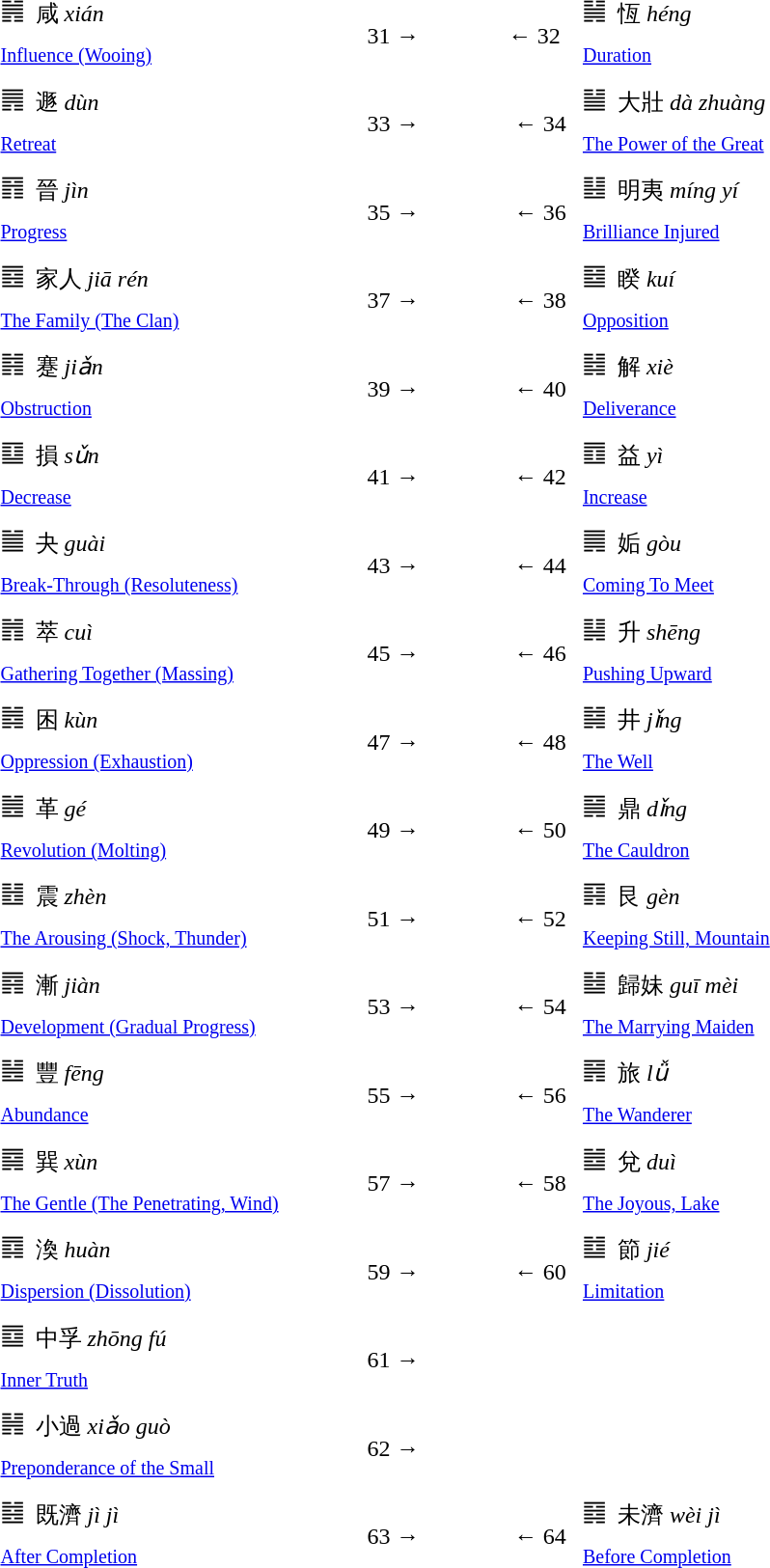<table style="width:41em;line-height:1.75em;">
<tr>
<td style="width:17em;">䷞  咸 <em>xián</em><br><small><a href='#'>Influence (Wooing)</a></small></td>
<td style="width:3em;">31 →</td>
<td style="width:1em;font-size:300%;"></td>
<td style="width:3em;">← 32</td>
<td style="width:17em;">䷟  恆 <em>héng</em><br><small><a href='#'>Duration</a></small></td>
</tr>
<tr>
<td>䷠  遯 <em>dùn</em><br><small><a href='#'>Retreat</a></small></td>
<td>33 → </td>
<td style="font-size:300%;"></td>
<td> ← 34 </td>
<td>䷡  大壯 <em>dà zhuàng</em><br><small><a href='#'>The Power of the Great</a></small></td>
</tr>
<tr>
<td>䷢  晉 <em>jìn</em><br><small><a href='#'>Progress</a></small></td>
<td>35 → </td>
<td style="font-size:300%;"></td>
<td> ← 36 </td>
<td>䷣  明夷 <em>míng yí</em><br><small><a href='#'>Brilliance Injured</a></small></td>
</tr>
<tr>
<td>䷤  家人 <em>jiā rén</em><br><small><a href='#'>The Family (The Clan)</a></small></td>
<td>37 → </td>
<td style="font-size:300%;"></td>
<td> ← 38 </td>
<td>䷥  睽 <em>kuí</em><br><small><a href='#'>Opposition</a></small></td>
</tr>
<tr>
<td>䷦  蹇 <em>jiǎn</em><br><small><a href='#'>Obstruction</a></small></td>
<td>39 → </td>
<td style="font-size:300%;"></td>
<td> ← 40 </td>
<td>䷧  解 <em>xiè</em><br><small><a href='#'>Deliverance</a></small></td>
</tr>
<tr>
<td>䷨  損 <em>sǔn</em><br><small><a href='#'>Decrease</a></small></td>
<td>41 → </td>
<td style="font-size:300%;"></td>
<td> ← 42 </td>
<td>䷩  益 <em>yì</em><br><small><a href='#'>Increase</a></small></td>
</tr>
<tr>
<td>䷪  夬 <em>guài</em><br><small><a href='#'>Break-Through (Resoluteness)</a></small></td>
<td>43 → </td>
<td style="font-size:300%;"></td>
<td> ← 44 </td>
<td>䷫  姤 <em>gòu</em><br><small><a href='#'>Coming To Meet</a></small></td>
</tr>
<tr>
<td>䷬  萃 <em>cuì</em><br><small><a href='#'>Gathering Together (Massing)</a></small></td>
<td>45 → </td>
<td style="font-size:300%;"></td>
<td> ← 46 </td>
<td>䷭  升 <em>shēng</em><br><small><a href='#'>Pushing Upward</a></small></td>
</tr>
<tr>
<td>䷮  困 <em>kùn</em><br><small><a href='#'>Oppression (Exhaustion)</a></small></td>
<td>47 → </td>
<td style="font-size:300%;"></td>
<td> ← 48 </td>
<td>䷯  井 <em>jǐng</em><br><small><a href='#'>The Well</a></small></td>
</tr>
<tr>
<td>䷰  革 <em>gé</em><br><small><a href='#'>Revolution (Molting)</a></small></td>
<td>49 → </td>
<td style="font-size:300%;"></td>
<td> ← 50 </td>
<td>䷱  鼎 <em>dǐng</em><br><small><a href='#'>The Cauldron</a></small></td>
</tr>
<tr>
<td>䷲  震 <em>zhèn</em><br><small><a href='#'>The Arousing (Shock, Thunder)</a></small></td>
<td>51 → </td>
<td style="font-size:300%;"></td>
<td> ← 52 </td>
<td>䷳  艮 <em>gèn</em><br><small><a href='#'>Keeping Still, Mountain</a></small></td>
</tr>
<tr>
<td>䷴  漸 <em>jiàn</em><br><small><a href='#'>Development (Gradual Progress)</a></small></td>
<td>53 → </td>
<td style="font-size:300%;"></td>
<td> ← 54 </td>
<td>䷵  歸妹 <em>guī mèi</em><br><small><a href='#'>The Marrying Maiden</a></small></td>
</tr>
<tr>
<td>䷶  豐 <em>fēng</em><br><small><a href='#'>Abundance</a></small></td>
<td>55 → </td>
<td style="font-size:300%;"></td>
<td> ← 56 </td>
<td>䷷  旅 <em>lǚ</em><br><small><a href='#'>The Wanderer</a></small></td>
</tr>
<tr>
<td>䷸  巽 <em>xùn</em><br><small><a href='#'>The Gentle (The Penetrating, Wind)</a></small></td>
<td>57 → </td>
<td style="font-size:300%;"></td>
<td> ← 58 </td>
<td>䷹  兌 <em>duì</em><br><small><a href='#'>The Joyous, Lake</a></small></td>
</tr>
<tr>
<td>䷺  渙 <em>huàn</em><br><small><a href='#'>Dispersion (Dissolution)</a></small></td>
<td>59 → </td>
<td style="font-size:300%;"></td>
<td> ← 60 </td>
<td>䷻  節 <em>jié</em><br><small><a href='#'>Limitation</a></small></td>
</tr>
<tr>
<td>䷼  中孚 <em>zhōng fú</em><br><small><a href='#'>Inner Truth</a></small></td>
<td>61 → </td>
<td style="font-size:300%;"></td>
<td></td>
<td></td>
</tr>
<tr>
<td>䷽  小過 <em>xiǎo guò</em><br><small><a href='#'>Preponderance of the Small</a></small></td>
<td>62 → </td>
<td style="font-size:300%;"></td>
</tr>
<tr>
<td>䷾  既濟 <em>jì jì</em><br><small><a href='#'>After Completion</a></small></td>
<td>63 → </td>
<td style="font-size:300%;"></td>
<td> ← 64 </td>
<td>䷿  未濟 <em>wèi jì</em><br><small><a href='#'>Before Completion</a></small></td>
</tr>
</table>
